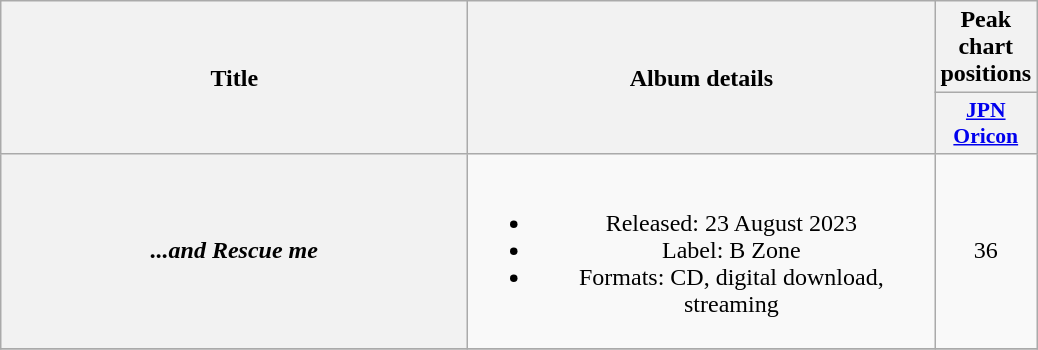<table class="wikitable plainrowheaders" style="text-align:center;">
<tr>
<th scope="col" rowspan="2" style="width:19em;">Title</th>
<th scope="col" rowspan="2" style="width:19em;">Album details</th>
<th scope="col" colspan="1">Peak<br>chart<br>positions</th>
</tr>
<tr>
<th scope="col" style="width:2.9em;font-size:90%;"><a href='#'>JPN<br>Oricon</a><br></th>
</tr>
<tr>
<th scope="row"><em>...and Rescue me</em><br></th>
<td><br><ul><li>Released: 23 August 2023</li><li>Label: B Zone</li><li>Formats: CD, digital download, streaming</li></ul></td>
<td>36</td>
</tr>
<tr>
</tr>
</table>
